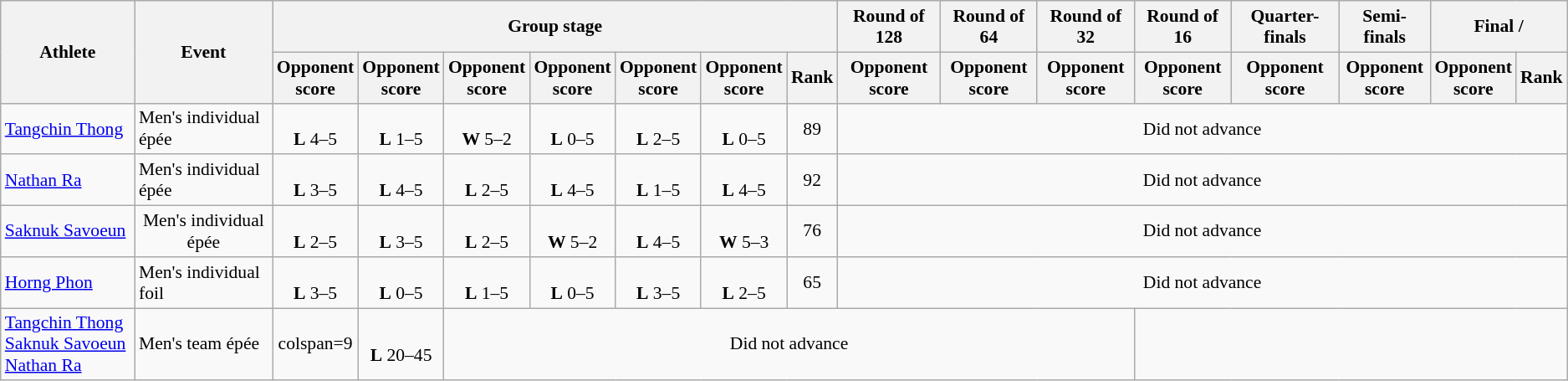<table class="wikitable" style="font-size:90%; text-align:center">
<tr>
<th rowspan="2" width="100">Athlete</th>
<th rowspan="2">Event</th>
<th colspan="7">Group stage</th>
<th>Round of 128</th>
<th>Round of 64</th>
<th>Round of 32</th>
<th>Round of 16</th>
<th>Quarter-finals</th>
<th>Semi-finals</th>
<th colspan="2">Final / </th>
</tr>
<tr>
<th>Opponent<br>score</th>
<th>Opponent<br>score</th>
<th>Opponent<br>score</th>
<th>Opponent<br>score</th>
<th>Opponent<br>score</th>
<th>Opponent<br>score</th>
<th>Rank</th>
<th>Opponent<br>score</th>
<th>Opponent<br>score</th>
<th>Opponent<br>score</th>
<th>Opponent<br>score</th>
<th>Opponent<br>score</th>
<th>Opponent<br>score</th>
<th>Opponent<br>score</th>
<th>Rank</th>
</tr>
<tr>
<td align="left"><a href='#'>Tangchin Thong</a></td>
<td align="left">Men's individual épée</td>
<td><br><strong>L</strong> 4–5</td>
<td><br><strong>L</strong> 1–5</td>
<td><br><strong>W</strong> 5–2</td>
<td><br><strong>L</strong> 0–5</td>
<td><br><strong>L</strong> 2–5</td>
<td><br><strong>L</strong> 0–5</td>
<td>89</td>
<td colspan="8">Did not advance</td>
</tr>
<tr>
<td align="left"><a href='#'>Nathan Ra</a></td>
<td align="left">Men's individual épée</td>
<td><br><strong>L</strong> 3–5</td>
<td><br><strong>L</strong> 4–5</td>
<td><br><strong>L</strong> 2–5</td>
<td><br><strong>L</strong> 4–5</td>
<td><br><strong>L</strong> 1–5</td>
<td><br><strong>L</strong> 4–5</td>
<td>92</td>
<td colspan="8">Did not advance</td>
</tr>
<tr>
<td align="left"><a href='#'>Saknuk Savoeun</a></td>
<td>Men's individual épée</td>
<td><br><strong>L</strong> 2–5</td>
<td><br><strong>L</strong> 3–5</td>
<td><br><strong>L</strong> 2–5</td>
<td><br><strong>W</strong> 5–2</td>
<td><br><strong>L</strong> 4–5</td>
<td><br><strong>W</strong> 5–3</td>
<td>76</td>
<td colspan="8">Did not advance</td>
</tr>
<tr>
<td align="left"><a href='#'>Horng Phon</a></td>
<td align="left">Men's individual foil</td>
<td><br><strong>L</strong> 3–5</td>
<td><br><strong>L</strong> 0–5</td>
<td><br><strong>L</strong> 1–5</td>
<td><br><strong>L</strong> 0–5</td>
<td><br><strong>L</strong> 3–5</td>
<td><br><strong>L</strong> 2–5</td>
<td>65</td>
<td colspan="8">Did not advance</td>
</tr>
<tr>
<td align="left"><a href='#'>Tangchin Thong</a><br> <a href='#'>Saknuk Savoeun</a><br> <a href='#'>Nathan Ra</a></td>
<td align="left">Men's team épée</td>
<td>colspan=9 </td>
<td><br><strong>L</strong> 20–45</td>
<td colspan="8">Did not advance</td>
</tr>
</table>
